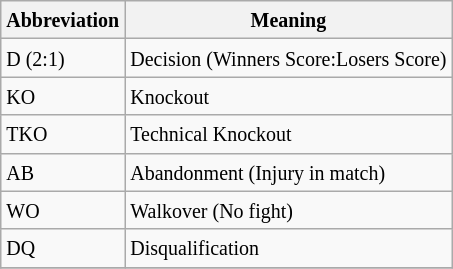<table class="wikitable">
<tr>
<th><small>Abbreviation</small></th>
<th><small>Meaning</small></th>
</tr>
<tr>
<td><small>D (2:1)</small></td>
<td><small>Decision (Winners Score:Losers Score)</small></td>
</tr>
<tr>
<td><small>KO</small></td>
<td><small>Knockout</small></td>
</tr>
<tr>
<td><small>TKO</small></td>
<td><small>Technical Knockout</small></td>
</tr>
<tr>
<td><small>AB</small></td>
<td><small>Abandonment (Injury in match)</small></td>
</tr>
<tr>
<td><small>WO</small></td>
<td><small>Walkover (No fight)</small></td>
</tr>
<tr>
<td><small>DQ</small></td>
<td><small>Disqualification</small></td>
</tr>
<tr>
</tr>
</table>
